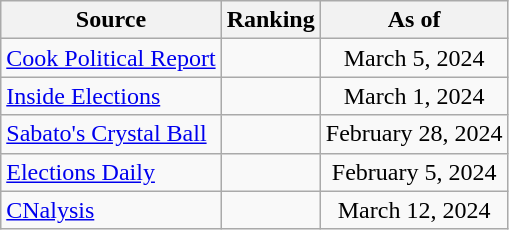<table class="wikitable" style="text-align:center">
<tr>
<th>Source</th>
<th>Ranking</th>
<th>As of</th>
</tr>
<tr>
<td align=left><a href='#'>Cook Political Report</a></td>
<td></td>
<td>March 5, 2024</td>
</tr>
<tr>
<td align=left><a href='#'>Inside Elections</a></td>
<td></td>
<td>March 1, 2024</td>
</tr>
<tr>
<td align=left><a href='#'>Sabato's Crystal Ball</a></td>
<td></td>
<td>February 28, 2024</td>
</tr>
<tr>
<td align=left><a href='#'>Elections Daily</a></td>
<td></td>
<td>February 5, 2024</td>
</tr>
<tr>
<td align=left><a href='#'>CNalysis</a></td>
<td></td>
<td>March 12, 2024</td>
</tr>
</table>
